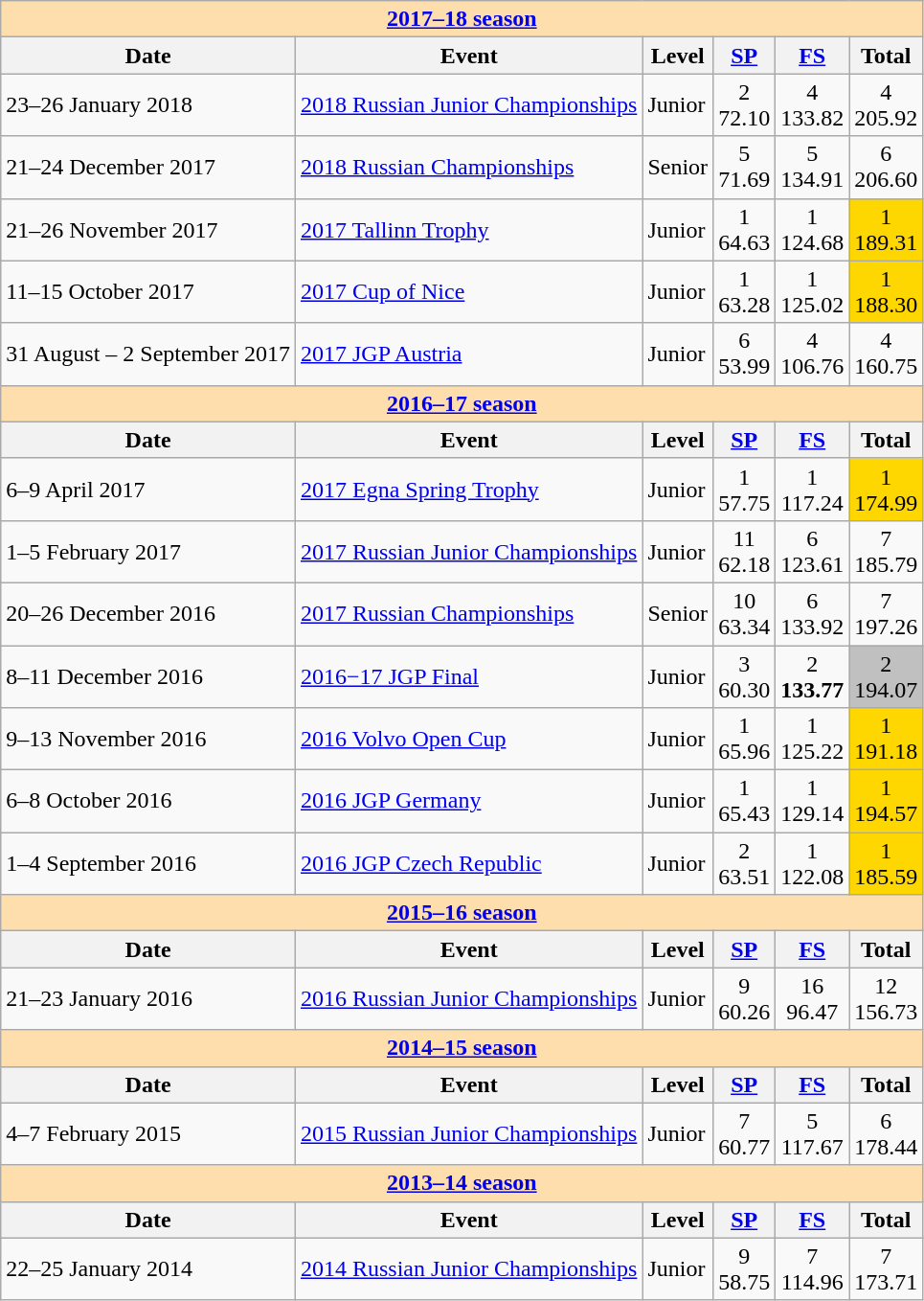<table class="wikitable">
<tr>
<td style="background-color: #ffdead; " colspan=6 align=center><a href='#'><strong>2017–18 season</strong></a></td>
</tr>
<tr>
<th>Date</th>
<th>Event</th>
<th>Level</th>
<th><a href='#'>SP</a></th>
<th><a href='#'>FS</a></th>
<th>Total</th>
</tr>
<tr>
<td>23–26 January 2018</td>
<td><a href='#'>2018 Russian Junior Championships</a></td>
<td>Junior</td>
<td align=center>2 <br> 72.10</td>
<td align=center>4 <br> 133.82</td>
<td align=center>4 <br> 205.92</td>
</tr>
<tr>
<td>21–24 December 2017</td>
<td><a href='#'>2018 Russian Championships</a></td>
<td>Senior</td>
<td align=center>5 <br> 71.69</td>
<td align=center>5 <br> 134.91</td>
<td align=center>6 <br> 206.60</td>
</tr>
<tr>
<td>21–26 November 2017</td>
<td><a href='#'>2017 Tallinn Trophy</a></td>
<td>Junior</td>
<td align=center>1 <br> 64.63</td>
<td align=center>1 <br> 124.68</td>
<td align=center bgcolor=gold>1 <br> 189.31</td>
</tr>
<tr>
<td>11–15 October 2017</td>
<td><a href='#'>2017 Cup of Nice</a></td>
<td>Junior</td>
<td align=center>1 <br> 63.28</td>
<td align=center>1 <br> 125.02</td>
<td align=center bgcolor=gold>1 <br> 188.30</td>
</tr>
<tr>
<td>31 August – 2 September 2017</td>
<td><a href='#'>2017 JGP Austria</a></td>
<td>Junior</td>
<td align=center>6 <br> 53.99</td>
<td align=center>4 <br> 106.76</td>
<td align=center>4 <br> 160.75</td>
</tr>
<tr>
<td style="background-color: #ffdead; " colspan=6 align=center><a href='#'><strong>2016–17 season</strong></a></td>
</tr>
<tr>
<th>Date</th>
<th>Event</th>
<th>Level</th>
<th><a href='#'>SP</a></th>
<th><a href='#'>FS</a></th>
<th>Total</th>
</tr>
<tr>
<td>6–9 April 2017</td>
<td><a href='#'>2017 Egna Spring Trophy</a></td>
<td>Junior</td>
<td align=center>1 <br> 57.75</td>
<td align=center>1 <br> 117.24</td>
<td align=center bgcolor=gold>1 <br> 174.99</td>
</tr>
<tr>
<td>1–5 February 2017</td>
<td><a href='#'>2017 Russian Junior Championships</a></td>
<td>Junior</td>
<td align=center>11 <br> 62.18</td>
<td align=center>6 <br> 123.61</td>
<td align=center>7 <br> 185.79</td>
</tr>
<tr>
<td>20–26 December 2016</td>
<td><a href='#'>2017 Russian Championships</a></td>
<td>Senior</td>
<td align=center>10 <br> 63.34</td>
<td align=center>6 <br> 133.92</td>
<td align=center>7 <br> 197.26</td>
</tr>
<tr>
<td>8–11 December 2016</td>
<td><a href='#'>2016−17 JGP Final</a></td>
<td>Junior</td>
<td align=center>3 <br> 60.30</td>
<td align=center>2 <br> <strong>133.77</strong></td>
<td align=center bgcolor=silver>2 <br> 194.07</td>
</tr>
<tr>
<td>9–13 November 2016</td>
<td><a href='#'>2016 Volvo Open Cup</a></td>
<td>Junior</td>
<td align=center>1 <br> 65.96</td>
<td align=center>1 <br> 125.22</td>
<td align=center bgcolor=gold>1 <br> 191.18</td>
</tr>
<tr>
<td>6–8 October 2016</td>
<td><a href='#'>2016 JGP Germany</a></td>
<td>Junior</td>
<td align=center>1 <br> 65.43</td>
<td align=center>1 <br> 129.14</td>
<td align=center bgcolor=gold>1 <br> 194.57</td>
</tr>
<tr>
<td>1–4 September 2016</td>
<td><a href='#'>2016 JGP Czech Republic</a></td>
<td>Junior</td>
<td align=center>2 <br> 63.51</td>
<td align=center>1 <br> 122.08</td>
<td align=center bgcolor=gold>1 <br> 185.59</td>
</tr>
<tr>
<td style="background-color: #ffdead; " colspan=6 align=center><a href='#'><strong>2015–16 season</strong></a></td>
</tr>
<tr>
<th>Date</th>
<th>Event</th>
<th>Level</th>
<th><a href='#'>SP</a></th>
<th><a href='#'>FS</a></th>
<th>Total</th>
</tr>
<tr>
<td>21–23 January 2016</td>
<td><a href='#'>2016 Russian Junior Championships</a></td>
<td>Junior</td>
<td align=center>9 <br> 60.26</td>
<td align=center>16 <br> 96.47</td>
<td align=center>12 <br> 156.73</td>
</tr>
<tr>
<td style="background-color: #ffdead; " colspan=6 align=center><a href='#'><strong>2014–15 season</strong></a></td>
</tr>
<tr>
<th>Date</th>
<th>Event</th>
<th>Level</th>
<th><a href='#'>SP</a></th>
<th><a href='#'>FS</a></th>
<th>Total</th>
</tr>
<tr>
<td>4–7 February 2015</td>
<td><a href='#'>2015 Russian Junior Championships</a></td>
<td>Junior</td>
<td align=center>7 <br> 60.77</td>
<td align=center>5 <br> 117.67</td>
<td align=center>6 <br> 178.44</td>
</tr>
<tr>
<td style="background-color: #ffdead; " colspan=6 align=center><a href='#'><strong>2013–14 season</strong></a></td>
</tr>
<tr>
<th>Date</th>
<th>Event</th>
<th>Level</th>
<th><a href='#'>SP</a></th>
<th><a href='#'>FS</a></th>
<th>Total</th>
</tr>
<tr>
<td>22–25 January 2014</td>
<td><a href='#'>2014 Russian Junior Championships</a></td>
<td>Junior</td>
<td align=center>9 <br> 58.75</td>
<td align=center>7 <br> 114.96</td>
<td align=center>7 <br> 173.71</td>
</tr>
</table>
